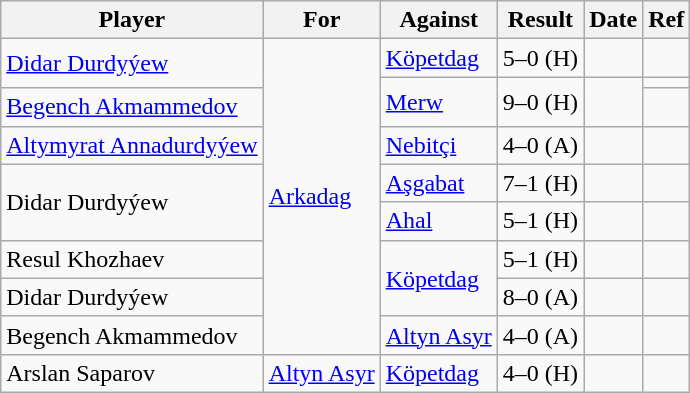<table class="wikitable sortable">
<tr>
<th>Player</th>
<th>For</th>
<th>Against</th>
<th style="text-align:center">Result</th>
<th>Date</th>
<th>Ref</th>
</tr>
<tr>
<td rowspan="2"> <a href='#'>Didar Durdyýew</a></td>
<td rowspan="9"><a href='#'>Arkadag</a></td>
<td><a href='#'>Köpetdag</a></td>
<td style="text-align:center;">5–0 (H)</td>
<td></td>
<td></td>
</tr>
<tr>
<td rowspan="2"><a href='#'>Merw</a></td>
<td rowspan="2" style="text-align:center;">9–0 (H)</td>
<td rowspan="2"></td>
<td></td>
</tr>
<tr>
<td> <a href='#'>Begench Akmammedov</a></td>
<td></td>
</tr>
<tr>
<td> <a href='#'>Altymyrat Annadurdyýew</a></td>
<td><a href='#'>Nebitçi</a></td>
<td style="text-align:center;">4–0 (A)</td>
<td></td>
<td></td>
</tr>
<tr>
<td rowspan="2"> Didar Durdyýew</td>
<td><a href='#'>Aşgabat</a></td>
<td style="text-align:center;">7–1 (H)</td>
<td></td>
<td></td>
</tr>
<tr>
<td><a href='#'>Ahal</a></td>
<td style="text-align:center;">5–1 (H)</td>
<td></td>
<td></td>
</tr>
<tr>
<td> Resul Khozhaev</td>
<td rowspan="2"><a href='#'>Köpetdag</a></td>
<td style="text-align:center;">5–1 (H)</td>
<td></td>
<td></td>
</tr>
<tr>
<td> Didar Durdyýew</td>
<td style="text-align:center;">8–0 (A)</td>
<td></td>
<td></td>
</tr>
<tr>
<td> Begench Akmammedov</td>
<td><a href='#'>Altyn Asyr</a></td>
<td style="text-align:center;">4–0 (A)</td>
<td></td>
<td></td>
</tr>
<tr>
<td> Arslan Saparov</td>
<td><a href='#'>Altyn Asyr</a></td>
<td><a href='#'>Köpetdag</a></td>
<td style="text-align:center;">4–0 (H)</td>
<td></td>
<td></td>
</tr>
</table>
